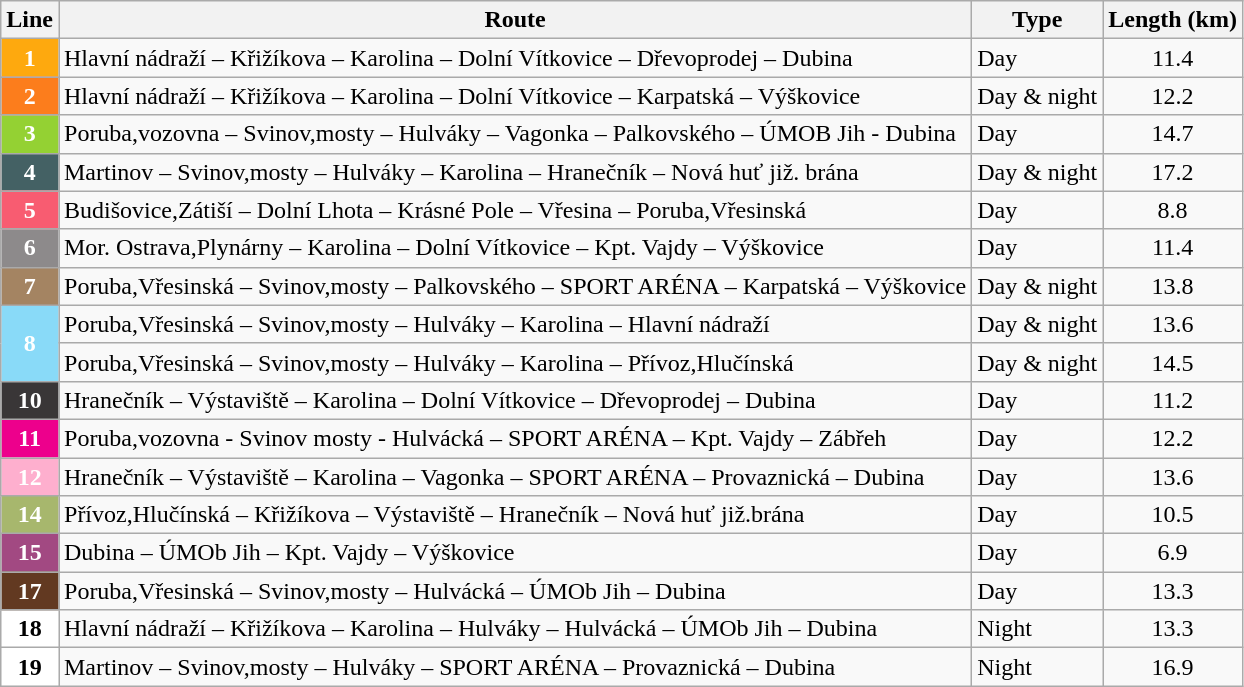<table class="wikitable">
<tr>
<th>Line</th>
<th>Route</th>
<th>Type</th>
<th>Length (km)</th>
</tr>
<tr>
<td align="center" style="color: white; background-color: #FEA90E"><strong>1</strong></td>
<td>Hlavní nádraží – Křižíkova – Karolina – Dolní Vítkovice – Dřevoprodej – Dubina</td>
<td>Day</td>
<td style="text-align:center;">11.4</td>
</tr>
<tr>
<td align="center" style="color: white; background-color: #FC7D1C"><strong>2</strong></td>
<td>Hlavní nádraží – Křižíkova – Karolina – Dolní Vítkovice – Karpatská – Výškovice</td>
<td>Day & night</td>
<td style="text-align:center;">12.2</td>
</tr>
<tr>
<td align="center" style="color: white; background-color: #94D133"><strong>3</strong></td>
<td>Poruba,vozovna – Svinov,mosty – Hulváky – Vagonka – Palkovského – ÚMOB Jih - Dubina</td>
<td>Day</td>
<td style="text-align:center;">14.7</td>
</tr>
<tr>
<td align="center" style="color: white; background-color: #446164"><strong>4</strong></td>
<td>Martinov – Svinov,mosty – Hulváky – Karolina – Hranečník – Nová huť již. brána</td>
<td>Day & night</td>
<td style="text-align:center;">17.2</td>
</tr>
<tr>
<td align="center" style="color: white; background-color: #F85C71"><strong>5</strong></td>
<td>Budišovice,Zátiší – Dolní Lhota – Krásné Pole –  Vřesina – Poruba,Vřesinská</td>
<td>Day</td>
<td style="text-align:center;">8.8</td>
</tr>
<tr>
<td align="center" style="color: white; background-color: #8D8A8B"><strong>6</strong></td>
<td>Mor. Ostrava,Plynárny – Karolina – Dolní Vítkovice – Kpt. Vajdy – Výškovice</td>
<td>Day</td>
<td style="text-align:center;">11.4</td>
</tr>
<tr>
<td align="center" style="color: white; background-color: #A48462"><strong>7</strong></td>
<td>Poruba,Vřesinská – Svinov,mosty – Palkovského – SPORT ARÉNA – Karpatská – Výškovice</td>
<td>Day & night</td>
<td style="text-align:center;">13.8</td>
</tr>
<tr>
<td align="center" rowspan="2" style="color: white; background-color: #89DAF8"><strong>8</strong></td>
<td>Poruba,Vřesinská – Svinov,mosty – Hulváky – Karolina – Hlavní nádraží</td>
<td>Day & night</td>
<td style="text-align:center;">13.6</td>
</tr>
<tr>
<td>Poruba,Vřesinská – Svinov,mosty – Hulváky – Karolina – Přívoz,Hlučínská</td>
<td>Day & night</td>
<td style="text-align:center;">14.5</td>
</tr>
<tr>
<td align="center" style="color: white; background-color: #393637"><strong>10</strong></td>
<td>Hranečník – Výstaviště – Karolina – Dolní Vítkovice – Dřevoprodej – Dubina</td>
<td>Day</td>
<td style="text-align:center;">11.2</td>
</tr>
<tr>
<td align="center" style="color: white; background-color: #ED008C"><strong>11</strong></td>
<td>Poruba,vozovna - Svinov mosty - Hulvácká – SPORT ARÉNA – Kpt. Vajdy – Zábřeh</td>
<td>Day</td>
<td style="text-align:center;">12.2</td>
</tr>
<tr>
<td align="center" style="color: white; background-color: #FEAFCE"><strong>12</strong></td>
<td>Hranečník – Výstaviště – Karolina – Vagonka – SPORT ARÉNA – Provaznická – Dubina</td>
<td>Day</td>
<td style="text-align:center;">13.6</td>
</tr>
<tr>
<td align="center" style="color: white; background-color: #A7B76D"><strong>14</strong></td>
<td>Přívoz,Hlučínská – Křižíkova – Výstaviště – Hranečník – Nová huť již.brána</td>
<td>Day</td>
<td style="text-align:center;">10.5</td>
</tr>
<tr>
<td align="center" style="color: white; background-color: #A24982"><strong>15</strong></td>
<td>Dubina – ÚMOb Jih – Kpt. Vajdy – Výškovice</td>
<td>Day</td>
<td style="text-align:center;">6.9</td>
</tr>
<tr>
<td align="center" style="color: white; background-color: #623921"><strong>17</strong></td>
<td>Poruba,Vřesinská – Svinov,mosty – Hulvácká – ÚMOb Jih – Dubina</td>
<td>Day</td>
<td style="text-align:center;">13.3</td>
</tr>
<tr>
<td align="center" style="height: 1px; padding: 0; background-color: white"><div><strong>18</strong></div></td>
<td>Hlavní nádraží – Křižíkova – Karolina – Hulváky – Hulvácká – ÚMOb Jih – Dubina</td>
<td>Night</td>
<td style="text-align:center;">13.3</td>
</tr>
<tr>
<td align="center" style="height: 1px; padding: 0; background-color: white"><div><strong>19</strong></div></td>
<td>Martinov – Svinov,mosty – Hulváky – SPORT ARÉNA – Provaznická – Dubina</td>
<td>Night</td>
<td style="text-align:center;">16.9</td>
</tr>
</table>
